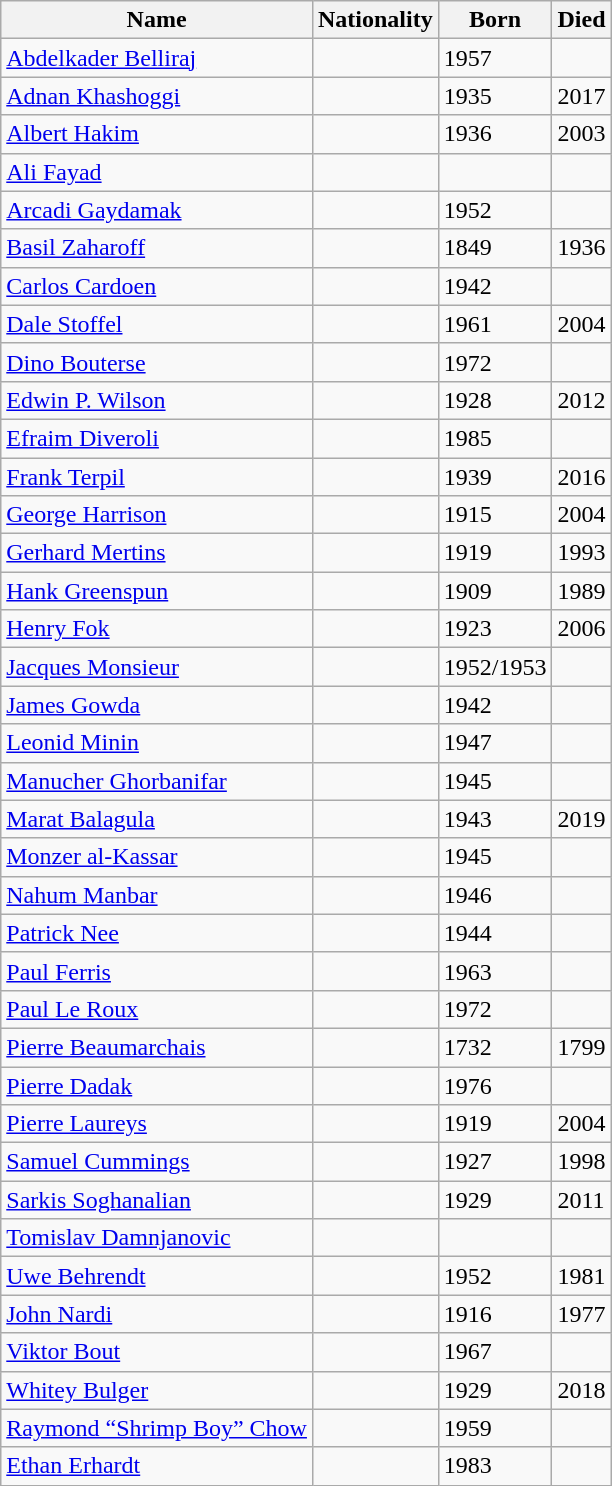<table class="wikitable">
<tr>
<th>Name</th>
<th>Nationality</th>
<th>Born</th>
<th>Died</th>
</tr>
<tr>
<td><a href='#'>Abdelkader Belliraj</a></td>
<td></td>
<td>1957</td>
<td></td>
</tr>
<tr>
<td><a href='#'>Adnan Khashoggi</a></td>
<td></td>
<td>1935</td>
<td>2017</td>
</tr>
<tr>
<td><a href='#'>Albert Hakim</a></td>
<td></td>
<td>1936</td>
<td>2003</td>
</tr>
<tr>
<td><a href='#'>Ali Fayad</a></td>
<td></td>
<td></td>
<td></td>
</tr>
<tr>
<td><a href='#'>Arcadi Gaydamak</a></td>
<td></td>
<td>1952</td>
<td></td>
</tr>
<tr>
<td><a href='#'>Basil Zaharoff</a></td>
<td></td>
<td>1849</td>
<td>1936</td>
</tr>
<tr>
<td><a href='#'>Carlos Cardoen</a></td>
<td></td>
<td>1942</td>
<td></td>
</tr>
<tr>
<td><a href='#'>Dale Stoffel</a></td>
<td></td>
<td>1961</td>
<td>2004</td>
</tr>
<tr>
<td><a href='#'>Dino Bouterse</a></td>
<td></td>
<td>1972</td>
<td></td>
</tr>
<tr>
<td><a href='#'>Edwin P. Wilson</a></td>
<td></td>
<td>1928</td>
<td>2012</td>
</tr>
<tr>
<td><a href='#'>Efraim Diveroli</a></td>
<td></td>
<td>1985</td>
<td></td>
</tr>
<tr>
<td><a href='#'>Frank Terpil</a></td>
<td></td>
<td>1939</td>
<td>2016</td>
</tr>
<tr>
<td><a href='#'>George Harrison</a></td>
<td></td>
<td>1915</td>
<td>2004</td>
</tr>
<tr>
<td><a href='#'>Gerhard Mertins</a></td>
<td></td>
<td>1919</td>
<td>1993</td>
</tr>
<tr>
<td><a href='#'>Hank Greenspun</a></td>
<td></td>
<td>1909</td>
<td>1989</td>
</tr>
<tr>
<td><a href='#'>Henry Fok</a></td>
<td></td>
<td>1923</td>
<td>2006</td>
</tr>
<tr>
<td><a href='#'>Jacques Monsieur</a></td>
<td></td>
<td>1952/1953</td>
<td></td>
</tr>
<tr>
<td><a href='#'>James Gowda</a></td>
<td></td>
<td>1942</td>
<td></td>
</tr>
<tr>
<td><a href='#'>Leonid Minin</a></td>
<td></td>
<td>1947</td>
<td></td>
</tr>
<tr>
<td><a href='#'>Manucher Ghorbanifar</a></td>
<td></td>
<td>1945</td>
<td></td>
</tr>
<tr>
<td><a href='#'>Marat Balagula</a></td>
<td></td>
<td>1943</td>
<td>2019</td>
</tr>
<tr>
<td><a href='#'>Monzer al-Kassar</a></td>
<td></td>
<td>1945</td>
<td></td>
</tr>
<tr>
<td><a href='#'>Nahum Manbar</a></td>
<td></td>
<td>1946</td>
<td></td>
</tr>
<tr>
<td><a href='#'>Patrick Nee</a></td>
<td></td>
<td>1944</td>
<td></td>
</tr>
<tr>
<td><a href='#'>Paul Ferris</a></td>
<td></td>
<td>1963</td>
<td></td>
</tr>
<tr>
<td><a href='#'>Paul Le Roux</a></td>
<td></td>
<td>1972</td>
<td></td>
</tr>
<tr>
<td><a href='#'>Pierre Beaumarchais</a></td>
<td></td>
<td>1732</td>
<td>1799</td>
</tr>
<tr>
<td><a href='#'>Pierre Dadak</a></td>
<td></td>
<td>1976</td>
<td></td>
</tr>
<tr>
<td><a href='#'>Pierre Laureys</a></td>
<td></td>
<td>1919</td>
<td>2004</td>
</tr>
<tr>
<td><a href='#'>Samuel Cummings</a></td>
<td></td>
<td>1927</td>
<td>1998</td>
</tr>
<tr>
<td><a href='#'>Sarkis Soghanalian</a></td>
<td></td>
<td>1929</td>
<td>2011</td>
</tr>
<tr>
<td><a href='#'>Tomislav Damnjanovic</a></td>
<td></td>
<td></td>
<td></td>
</tr>
<tr>
<td><a href='#'>Uwe Behrendt</a></td>
<td></td>
<td>1952</td>
<td>1981</td>
</tr>
<tr>
<td><a href='#'>John Nardi</a></td>
<td></td>
<td>1916</td>
<td>1977</td>
</tr>
<tr>
<td><a href='#'>Viktor Bout</a></td>
<td></td>
<td>1967</td>
<td></td>
</tr>
<tr>
<td><a href='#'>Whitey Bulger</a></td>
<td></td>
<td>1929</td>
<td>2018</td>
</tr>
<tr>
<td><a href='#'>Raymond “Shrimp Boy” Chow</a></td>
<td></td>
<td>1959</td>
<td></td>
</tr>
<tr>
<td><a href='#'>Ethan Erhardt</a></td>
<td></td>
<td>1983</td>
<td></td>
</tr>
</table>
